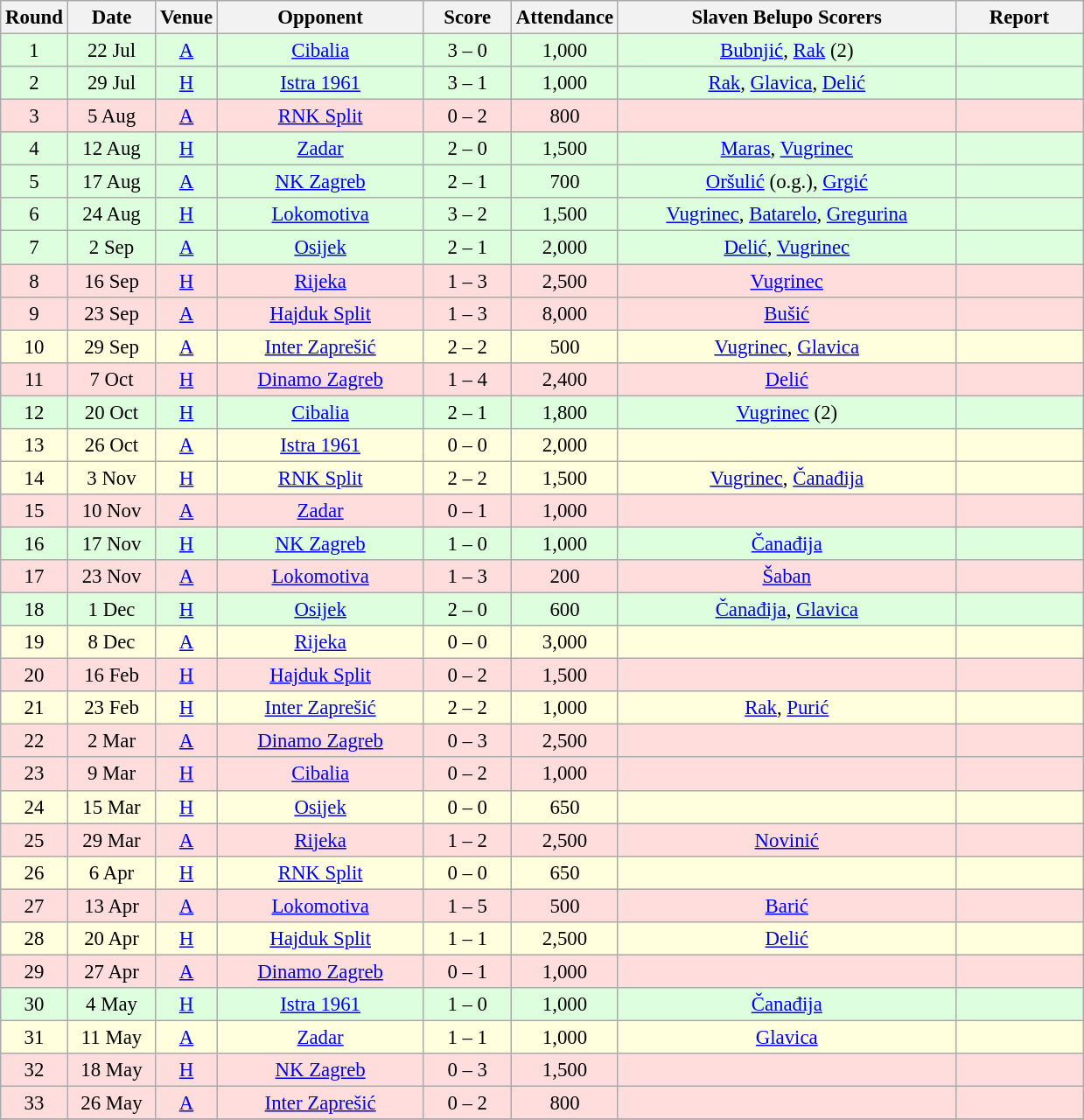<table class="wikitable sortable" style="text-align: center; font-size:95%;">
<tr>
<th width="30">Round</th>
<th width="60">Date</th>
<th width="20">Venue</th>
<th width="150">Opponent</th>
<th width="60">Score</th>
<th width="40">Attendance</th>
<th width="250">Slaven Belupo Scorers</th>
<th width="90" class="unsortable">Report</th>
</tr>
<tr bgcolor="#ddffdd">
<td>1</td>
<td>22 Jul</td>
<td><a href='#'>A</a></td>
<td><a href='#'>Cibalia</a></td>
<td>3 – 0</td>
<td>1,000</td>
<td><a href='#'>Bubnjić</a>, <a href='#'>Rak</a> (2)</td>
<td></td>
</tr>
<tr bgcolor="#ddffdd">
<td>2</td>
<td>29 Jul</td>
<td><a href='#'>H</a></td>
<td><a href='#'>Istra 1961</a></td>
<td>3 – 1</td>
<td>1,000</td>
<td><a href='#'>Rak</a>, <a href='#'>Glavica</a>, <a href='#'>Delić</a></td>
<td></td>
</tr>
<tr bgcolor="#ffdddd">
<td>3</td>
<td>5 Aug</td>
<td><a href='#'>A</a></td>
<td><a href='#'>RNK Split</a></td>
<td>0 – 2</td>
<td>800</td>
<td></td>
<td></td>
</tr>
<tr bgcolor="#ddffdd">
<td>4</td>
<td>12 Aug</td>
<td><a href='#'>H</a></td>
<td><a href='#'>Zadar</a></td>
<td>2 – 0</td>
<td>1,500</td>
<td><a href='#'>Maras</a>, <a href='#'>Vugrinec</a></td>
<td></td>
</tr>
<tr bgcolor="#ddffdd">
<td>5</td>
<td>17 Aug</td>
<td><a href='#'>A</a></td>
<td><a href='#'>NK Zagreb</a></td>
<td>2 – 1</td>
<td>700</td>
<td><a href='#'>Oršulić</a> (o.g.), <a href='#'>Grgić</a></td>
<td></td>
</tr>
<tr bgcolor="#ddffdd">
<td>6</td>
<td>24 Aug</td>
<td><a href='#'>H</a></td>
<td><a href='#'>Lokomotiva</a></td>
<td>3 – 2</td>
<td>1,500</td>
<td><a href='#'>Vugrinec</a>, <a href='#'>Batarelo</a>, <a href='#'>Gregurina</a></td>
<td></td>
</tr>
<tr bgcolor="#ddffdd">
<td>7</td>
<td>2 Sep</td>
<td><a href='#'>A</a></td>
<td><a href='#'>Osijek</a></td>
<td>2 – 1</td>
<td>2,000</td>
<td><a href='#'>Delić</a>, <a href='#'>Vugrinec</a></td>
<td></td>
</tr>
<tr bgcolor="#ffdddd">
<td>8</td>
<td>16 Sep</td>
<td><a href='#'>H</a></td>
<td><a href='#'>Rijeka</a></td>
<td>1 – 3</td>
<td>2,500</td>
<td><a href='#'>Vugrinec</a></td>
<td></td>
</tr>
<tr bgcolor="#ffdddd">
<td>9</td>
<td>23 Sep</td>
<td><a href='#'>A</a></td>
<td><a href='#'>Hajduk Split</a></td>
<td>1 – 3</td>
<td>8,000</td>
<td><a href='#'>Bušić</a></td>
<td></td>
</tr>
<tr bgcolor="#ffffdd">
<td>10</td>
<td>29 Sep</td>
<td><a href='#'>A</a></td>
<td><a href='#'>Inter Zaprešić</a></td>
<td>2 – 2</td>
<td>500</td>
<td><a href='#'>Vugrinec</a>, <a href='#'>Glavica</a></td>
<td></td>
</tr>
<tr bgcolor="#ffdddd">
<td>11</td>
<td>7 Oct</td>
<td><a href='#'>H</a></td>
<td><a href='#'>Dinamo Zagreb</a></td>
<td>1 – 4</td>
<td>2,400</td>
<td><a href='#'>Delić</a></td>
<td></td>
</tr>
<tr bgcolor="#ddffdd">
<td>12</td>
<td>20 Oct</td>
<td><a href='#'>H</a></td>
<td><a href='#'>Cibalia</a></td>
<td>2 – 1</td>
<td>1,800</td>
<td><a href='#'>Vugrinec</a> (2)</td>
<td></td>
</tr>
<tr bgcolor="#ffffdd">
<td>13</td>
<td>26 Oct</td>
<td><a href='#'>A</a></td>
<td><a href='#'>Istra 1961</a></td>
<td>0 – 0</td>
<td>2,000</td>
<td></td>
<td></td>
</tr>
<tr bgcolor="#ffffdd">
<td>14</td>
<td>3 Nov</td>
<td><a href='#'>H</a></td>
<td><a href='#'>RNK Split</a></td>
<td>2 – 2</td>
<td>1,500</td>
<td><a href='#'>Vugrinec</a>, <a href='#'>Čanađija</a></td>
<td></td>
</tr>
<tr bgcolor="#ffdddd">
<td>15</td>
<td>10 Nov</td>
<td><a href='#'>A</a></td>
<td><a href='#'>Zadar</a></td>
<td>0 – 1</td>
<td>1,000</td>
<td></td>
<td></td>
</tr>
<tr bgcolor="#ddffdd">
<td>16</td>
<td>17 Nov</td>
<td><a href='#'>H</a></td>
<td><a href='#'>NK Zagreb</a></td>
<td>1 – 0</td>
<td>1,000</td>
<td><a href='#'>Čanađija</a></td>
<td></td>
</tr>
<tr bgcolor="#ffdddd">
<td>17</td>
<td>23 Nov</td>
<td><a href='#'>A</a></td>
<td><a href='#'>Lokomotiva</a></td>
<td>1 – 3</td>
<td>200</td>
<td><a href='#'>Šaban</a></td>
<td></td>
</tr>
<tr bgcolor="#ddffdd">
<td>18</td>
<td>1 Dec</td>
<td><a href='#'>H</a></td>
<td><a href='#'>Osijek</a></td>
<td>2 – 0</td>
<td>600</td>
<td><a href='#'>Čanađija</a>, <a href='#'>Glavica</a></td>
<td></td>
</tr>
<tr bgcolor="#ffffdd">
<td>19</td>
<td>8 Dec</td>
<td><a href='#'>A</a></td>
<td><a href='#'>Rijeka</a></td>
<td>0 – 0</td>
<td>3,000</td>
<td></td>
<td></td>
</tr>
<tr bgcolor="#ffdddd">
<td>20</td>
<td>16 Feb</td>
<td><a href='#'>H</a></td>
<td><a href='#'>Hajduk Split</a></td>
<td>0 – 2</td>
<td>1,500</td>
<td></td>
<td></td>
</tr>
<tr bgcolor="#ffffdd">
<td>21</td>
<td>23 Feb</td>
<td><a href='#'>H</a></td>
<td><a href='#'>Inter Zaprešić</a></td>
<td>2 – 2</td>
<td>1,000</td>
<td><a href='#'>Rak</a>, <a href='#'>Purić</a></td>
<td></td>
</tr>
<tr bgcolor="#ffdddd">
<td>22</td>
<td>2 Mar</td>
<td><a href='#'>A</a></td>
<td><a href='#'>Dinamo Zagreb</a></td>
<td>0 – 3</td>
<td>2,500</td>
<td></td>
<td></td>
</tr>
<tr bgcolor="#ffdddd">
<td>23</td>
<td>9 Mar</td>
<td><a href='#'>H</a></td>
<td><a href='#'>Cibalia</a></td>
<td>0 – 2</td>
<td>1,000</td>
<td></td>
<td></td>
</tr>
<tr bgcolor="#ffffdd">
<td>24</td>
<td>15 Mar</td>
<td><a href='#'>H</a></td>
<td><a href='#'>Osijek</a></td>
<td>0 – 0</td>
<td>650</td>
<td></td>
<td></td>
</tr>
<tr bgcolor="#ffdddd">
<td>25</td>
<td>29 Mar</td>
<td><a href='#'>A</a></td>
<td><a href='#'>Rijeka</a></td>
<td>1 – 2</td>
<td>2,500</td>
<td><a href='#'>Novinić</a></td>
<td></td>
</tr>
<tr bgcolor="#ffffdd">
<td>26</td>
<td>6 Apr</td>
<td><a href='#'>H</a></td>
<td><a href='#'>RNK Split</a></td>
<td>0 – 0</td>
<td>650</td>
<td></td>
<td></td>
</tr>
<tr bgcolor="#ffdddd">
<td>27</td>
<td>13 Apr</td>
<td><a href='#'>A</a></td>
<td><a href='#'>Lokomotiva</a></td>
<td>1 – 5</td>
<td>500</td>
<td><a href='#'>Barić</a></td>
<td></td>
</tr>
<tr bgcolor="#ffffdd">
<td>28</td>
<td>20 Apr</td>
<td><a href='#'>H</a></td>
<td><a href='#'>Hajduk Split</a></td>
<td>1 – 1</td>
<td>2,500</td>
<td><a href='#'>Delić</a></td>
<td></td>
</tr>
<tr bgcolor="#ffdddd">
<td>29</td>
<td>27 Apr</td>
<td><a href='#'>A</a></td>
<td><a href='#'>Dinamo Zagreb</a></td>
<td>0 – 1</td>
<td>1,000</td>
<td></td>
<td></td>
</tr>
<tr bgcolor="#ddffdd">
<td>30</td>
<td>4 May</td>
<td><a href='#'>H</a></td>
<td><a href='#'>Istra 1961</a></td>
<td>1 – 0</td>
<td>1,000</td>
<td><a href='#'>Čanađija</a></td>
<td></td>
</tr>
<tr bgcolor="#ffffdd">
<td>31</td>
<td>11 May</td>
<td><a href='#'>A</a></td>
<td><a href='#'>Zadar</a></td>
<td>1 – 1</td>
<td>1,000</td>
<td><a href='#'>Glavica</a></td>
<td></td>
</tr>
<tr bgcolor="#ffdddd">
<td>32</td>
<td>18 May</td>
<td><a href='#'>H</a></td>
<td><a href='#'>NK Zagreb</a></td>
<td>0 – 3</td>
<td>1,500</td>
<td></td>
<td></td>
</tr>
<tr bgcolor="#ffdddd">
<td>33</td>
<td>26 May</td>
<td><a href='#'>A</a></td>
<td><a href='#'>Inter Zaprešić</a></td>
<td>0 – 2</td>
<td>800</td>
<td></td>
<td></td>
</tr>
<tr>
</tr>
</table>
